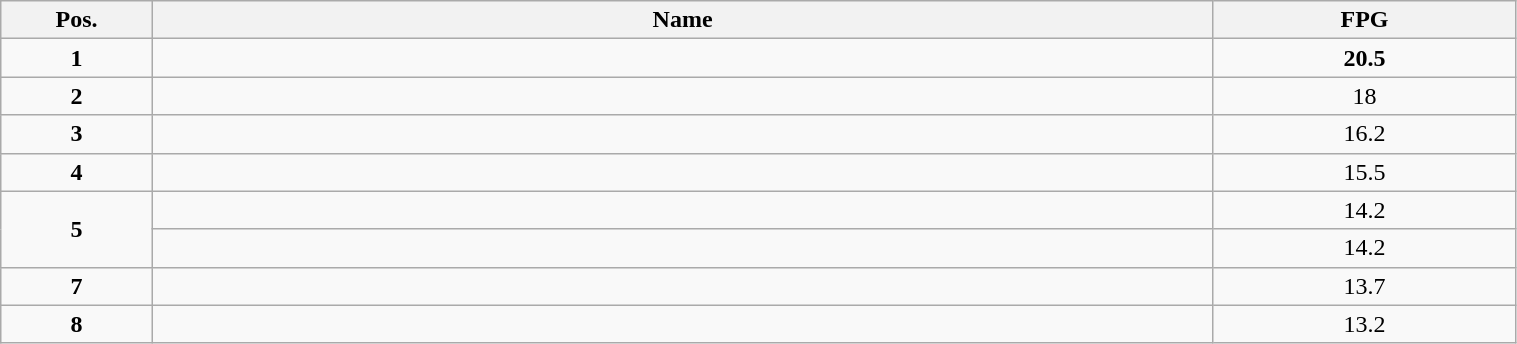<table class="wikitable" style="width:80%;">
<tr>
<th style="width:10%;">Pos.</th>
<th style="width:70%;">Name</th>
<th style="width:20%;">FPG</th>
</tr>
<tr>
<td align=center><strong>1</strong></td>
<td><strong></strong></td>
<td align=center><strong>20.5</strong></td>
</tr>
<tr>
<td align=center><strong>2</strong></td>
<td></td>
<td align=center>18</td>
</tr>
<tr>
<td align=center><strong>3</strong></td>
<td></td>
<td align=center>16.2</td>
</tr>
<tr>
<td align=center><strong>4</strong></td>
<td></td>
<td align=center>15.5</td>
</tr>
<tr>
<td align=center rowspan=2><strong>5</strong></td>
<td></td>
<td align=center>14.2</td>
</tr>
<tr>
<td></td>
<td align=center>14.2</td>
</tr>
<tr>
<td align=center><strong>7</strong></td>
<td></td>
<td align=center>13.7</td>
</tr>
<tr>
<td align=center><strong>8</strong></td>
<td></td>
<td align=center>13.2</td>
</tr>
</table>
